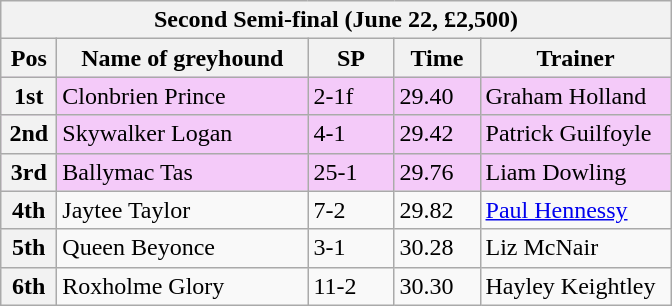<table class="wikitable">
<tr>
<th colspan="6">Second Semi-final (June 22, £2,500)</th>
</tr>
<tr>
<th width=30>Pos</th>
<th width=160>Name of greyhound</th>
<th width=50>SP</th>
<th width=50>Time</th>
<th width=120>Trainer</th>
</tr>
<tr style="background: #f4caf9;">
<th>1st</th>
<td>Clonbrien Prince</td>
<td>2-1f</td>
<td>29.40</td>
<td>Graham Holland</td>
</tr>
<tr style="background: #f4caf9;">
<th>2nd</th>
<td>Skywalker Logan</td>
<td>4-1</td>
<td>29.42</td>
<td>Patrick Guilfoyle</td>
</tr>
<tr style="background: #f4caf9;">
<th>3rd</th>
<td>Ballymac Tas</td>
<td>25-1</td>
<td>29.76</td>
<td>Liam Dowling</td>
</tr>
<tr>
<th>4th</th>
<td>Jaytee Taylor</td>
<td>7-2</td>
<td>29.82</td>
<td><a href='#'>Paul Hennessy</a></td>
</tr>
<tr>
<th>5th</th>
<td>Queen Beyonce</td>
<td>3-1</td>
<td>30.28</td>
<td>Liz McNair</td>
</tr>
<tr>
<th>6th</th>
<td>Roxholme Glory</td>
<td>11-2</td>
<td>30.30</td>
<td>Hayley Keightley</td>
</tr>
</table>
